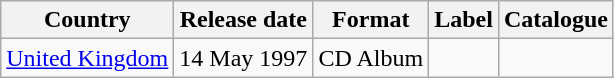<table class="wikitable">
<tr>
<th>Country</th>
<th>Release date</th>
<th>Format</th>
<th>Label</th>
<th>Catalogue</th>
</tr>
<tr>
<td><a href='#'>United Kingdom</a></td>
<td>14 May 1997</td>
<td>CD Album</td>
<td></td>
<td></td>
</tr>
</table>
